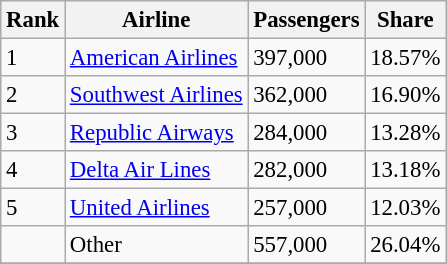<table class="wikitable sortable" style="font-size: 95%">
<tr>
<th>Rank</th>
<th>Airline</th>
<th>Passengers</th>
<th>Share</th>
</tr>
<tr>
<td>1</td>
<td><a href='#'>American Airlines</a></td>
<td>397,000</td>
<td>18.57%</td>
</tr>
<tr>
<td>2</td>
<td><a href='#'>Southwest Airlines</a></td>
<td>362,000</td>
<td>16.90%</td>
</tr>
<tr>
<td>3</td>
<td><a href='#'>Republic Airways</a></td>
<td>284,000</td>
<td>13.28%</td>
</tr>
<tr>
<td>4</td>
<td><a href='#'>Delta Air Lines</a></td>
<td>282,000</td>
<td>13.18%</td>
</tr>
<tr>
<td>5</td>
<td><a href='#'>United Airlines</a></td>
<td>257,000</td>
<td>12.03%</td>
</tr>
<tr>
<td></td>
<td>Other</td>
<td>557,000</td>
<td>26.04%</td>
</tr>
<tr>
</tr>
</table>
